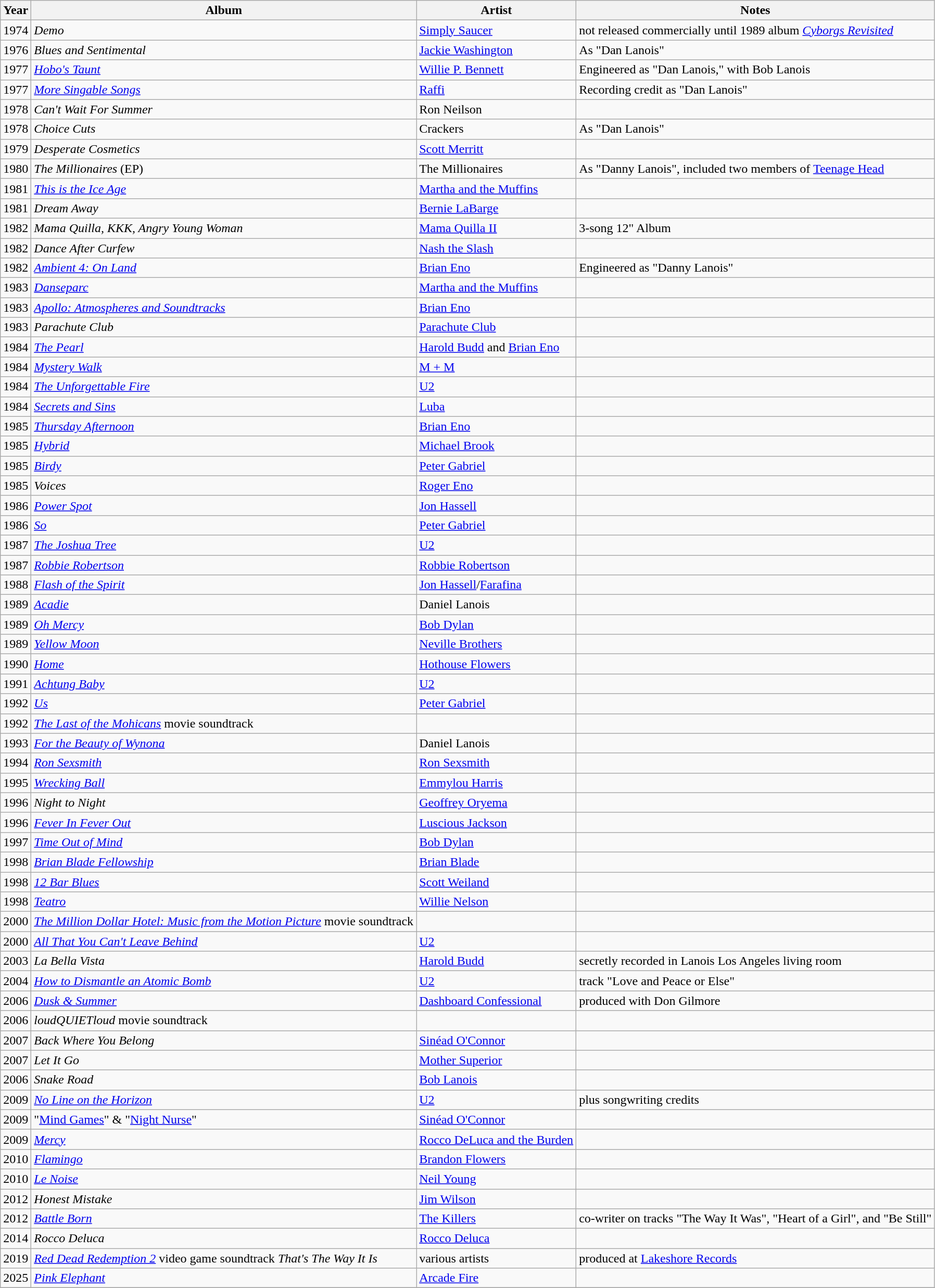<table class="wikitable sortable">
<tr>
<th>Year</th>
<th>Album</th>
<th>Artist</th>
<th>Notes</th>
</tr>
<tr>
<td>1974</td>
<td><em>Demo</em> </td>
<td><a href='#'>Simply Saucer</a></td>
<td>not released commercially until 1989 album <em><a href='#'>Cyborgs Revisited</a></em></td>
</tr>
<tr>
<td>1976</td>
<td><em>Blues and Sentimental</em></td>
<td><a href='#'>Jackie Washington</a></td>
<td>As "Dan Lanois"</td>
</tr>
<tr>
<td>1977</td>
<td><em><a href='#'>Hobo's Taunt</a></em></td>
<td><a href='#'>Willie P. Bennett</a></td>
<td>Engineered as "Dan Lanois," with Bob Lanois</td>
</tr>
<tr>
<td>1977</td>
<td><em><a href='#'>More Singable Songs</a></em></td>
<td><a href='#'>Raffi</a></td>
<td>Recording credit as "Dan Lanois"</td>
</tr>
<tr>
<td>1978</td>
<td><em>Can't Wait For Summer</em></td>
<td>Ron Neilson</td>
<td></td>
</tr>
<tr>
<td>1978</td>
<td><em>Choice Cuts</em></td>
<td>Crackers</td>
<td>As "Dan Lanois"</td>
</tr>
<tr>
<td>1979</td>
<td><em>Desperate Cosmetics</em></td>
<td><a href='#'>Scott Merritt</a></td>
<td></td>
</tr>
<tr>
<td>1980</td>
<td><em>The Millionaires</em> (EP)</td>
<td>The Millionaires</td>
<td>As "Danny Lanois", included two members of <a href='#'>Teenage Head</a></td>
</tr>
<tr>
<td>1981</td>
<td><em><a href='#'>This is the Ice Age</a></em></td>
<td><a href='#'>Martha and the Muffins</a></td>
<td></td>
</tr>
<tr>
<td>1981</td>
<td><em>Dream Away</em></td>
<td><a href='#'>Bernie LaBarge</a></td>
<td></td>
</tr>
<tr>
<td>1982</td>
<td><em>Mama Quilla, KKK, Angry Young Woman</em></td>
<td><a href='#'>Mama Quilla II</a></td>
<td>3-song 12" Album</td>
</tr>
<tr>
<td>1982</td>
<td><em>Dance After Curfew</em></td>
<td><a href='#'>Nash the Slash</a></td>
<td></td>
</tr>
<tr>
<td>1982</td>
<td><em><a href='#'>Ambient 4: On Land</a></em></td>
<td><a href='#'>Brian Eno</a></td>
<td>Engineered as "Danny Lanois"</td>
</tr>
<tr>
<td>1983</td>
<td><em><a href='#'>Danseparc</a></em></td>
<td><a href='#'>Martha and the Muffins</a></td>
<td></td>
</tr>
<tr>
<td>1983</td>
<td><em><a href='#'>Apollo: Atmospheres and Soundtracks</a></em></td>
<td><a href='#'>Brian Eno</a></td>
<td></td>
</tr>
<tr>
<td>1983</td>
<td><em>Parachute Club</em></td>
<td><a href='#'>Parachute Club</a></td>
<td></td>
</tr>
<tr>
<td>1984</td>
<td><em><a href='#'>The Pearl</a></em></td>
<td><a href='#'>Harold Budd</a> and <a href='#'>Brian Eno</a></td>
<td></td>
</tr>
<tr>
<td>1984</td>
<td><em><a href='#'>Mystery Walk</a></em></td>
<td><a href='#'>M + M</a></td>
<td></td>
</tr>
<tr>
<td>1984</td>
<td><em><a href='#'>The Unforgettable Fire</a></em></td>
<td><a href='#'>U2</a></td>
<td></td>
</tr>
<tr>
<td>1984</td>
<td><em><a href='#'>Secrets and Sins</a></em></td>
<td><a href='#'>Luba</a></td>
<td></td>
</tr>
<tr>
<td>1985</td>
<td><em><a href='#'>Thursday Afternoon</a></em></td>
<td><a href='#'>Brian Eno</a></td>
<td></td>
</tr>
<tr>
<td>1985</td>
<td><em><a href='#'>Hybrid</a></em></td>
<td><a href='#'>Michael Brook</a></td>
<td></td>
</tr>
<tr>
<td>1985</td>
<td><em><a href='#'>Birdy</a></em></td>
<td><a href='#'>Peter Gabriel</a></td>
<td></td>
</tr>
<tr>
<td>1985</td>
<td><em>Voices</em></td>
<td><a href='#'>Roger Eno</a></td>
<td></td>
</tr>
<tr>
<td>1986</td>
<td><em><a href='#'>Power Spot</a></em></td>
<td><a href='#'>Jon Hassell</a></td>
<td></td>
</tr>
<tr>
<td>1986</td>
<td><em><a href='#'>So</a></em></td>
<td><a href='#'>Peter Gabriel</a></td>
<td></td>
</tr>
<tr>
<td>1987</td>
<td><em><a href='#'>The Joshua Tree</a></em></td>
<td><a href='#'>U2</a></td>
<td></td>
</tr>
<tr>
<td>1987</td>
<td><em><a href='#'>Robbie Robertson</a></em></td>
<td><a href='#'>Robbie Robertson</a></td>
<td></td>
</tr>
<tr>
<td>1988</td>
<td><em><a href='#'>Flash of the Spirit</a></em></td>
<td><a href='#'>Jon Hassell</a>/<a href='#'>Farafina</a></td>
<td></td>
</tr>
<tr>
<td>1989</td>
<td><em><a href='#'>Acadie</a></em></td>
<td>Daniel Lanois</td>
<td></td>
</tr>
<tr>
<td>1989</td>
<td><em><a href='#'>Oh Mercy</a></em></td>
<td><a href='#'>Bob Dylan</a></td>
<td></td>
</tr>
<tr>
<td>1989</td>
<td><em><a href='#'>Yellow Moon</a></em></td>
<td><a href='#'>Neville Brothers</a></td>
<td></td>
</tr>
<tr>
<td>1990</td>
<td><em><a href='#'>Home</a></em></td>
<td><a href='#'>Hothouse Flowers</a></td>
<td></td>
</tr>
<tr>
<td>1991</td>
<td><em><a href='#'>Achtung Baby</a></em></td>
<td><a href='#'>U2</a></td>
<td></td>
</tr>
<tr>
<td>1992</td>
<td><em><a href='#'>Us</a></em></td>
<td><a href='#'>Peter Gabriel</a></td>
<td></td>
</tr>
<tr>
<td>1992</td>
<td><em><a href='#'>The Last of the Mohicans</a></em> movie soundtrack</td>
<td></td>
<td></td>
</tr>
<tr>
<td>1993</td>
<td><em><a href='#'>For the Beauty of Wynona</a></em></td>
<td>Daniel Lanois</td>
<td></td>
</tr>
<tr>
<td>1994</td>
<td><em><a href='#'>Ron Sexsmith</a></em></td>
<td><a href='#'>Ron Sexsmith</a></td>
<td></td>
</tr>
<tr>
<td>1995</td>
<td><em><a href='#'>Wrecking Ball</a></em></td>
<td><a href='#'>Emmylou Harris</a></td>
<td></td>
</tr>
<tr>
<td>1996</td>
<td><em>Night to Night</em></td>
<td><a href='#'>Geoffrey Oryema</a></td>
<td></td>
</tr>
<tr>
<td>1996</td>
<td><em><a href='#'>Fever In Fever Out</a></em></td>
<td><a href='#'>Luscious Jackson</a></td>
<td></td>
</tr>
<tr>
<td>1997</td>
<td><em><a href='#'>Time Out of Mind</a></em></td>
<td><a href='#'>Bob Dylan</a></td>
<td></td>
</tr>
<tr>
<td>1998</td>
<td><em><a href='#'>Brian Blade Fellowship</a></em></td>
<td><a href='#'>Brian Blade</a></td>
<td></td>
</tr>
<tr>
<td>1998</td>
<td><em><a href='#'>12 Bar Blues</a></em></td>
<td><a href='#'>Scott Weiland</a></td>
<td></td>
</tr>
<tr>
<td>1998</td>
<td><em><a href='#'>Teatro</a></em></td>
<td><a href='#'>Willie Nelson</a></td>
<td></td>
</tr>
<tr>
<td>2000</td>
<td><em><a href='#'>The Million Dollar Hotel: Music from the Motion Picture</a></em> movie soundtrack</td>
<td></td>
<td></td>
</tr>
<tr>
<td>2000</td>
<td><em><a href='#'>All That You Can't Leave Behind</a></em></td>
<td><a href='#'>U2</a></td>
<td></td>
</tr>
<tr>
<td>2003</td>
<td><em>La Bella Vista</em></td>
<td><a href='#'>Harold Budd</a></td>
<td>secretly recorded in Lanois Los Angeles living room</td>
</tr>
<tr>
<td>2004</td>
<td><em><a href='#'>How to Dismantle an Atomic Bomb</a></em></td>
<td><a href='#'>U2</a></td>
<td>track "Love and Peace or Else"</td>
</tr>
<tr>
<td>2006</td>
<td><em><a href='#'>Dusk & Summer</a></em></td>
<td><a href='#'>Dashboard Confessional</a></td>
<td>produced with Don Gilmore</td>
</tr>
<tr>
<td>2006</td>
<td><em>loudQUIETloud</em> movie soundtrack</td>
<td></td>
<td></td>
</tr>
<tr>
<td>2007</td>
<td><em>Back Where You Belong</em></td>
<td><a href='#'>Sinéad O'Connor</a></td>
<td></td>
</tr>
<tr>
<td>2007</td>
<td><em>Let It Go</em></td>
<td><a href='#'>Mother Superior</a></td>
<td></td>
</tr>
<tr>
<td>2006</td>
<td><em>Snake Road</em></td>
<td><a href='#'>Bob Lanois</a></td>
<td></td>
</tr>
<tr>
<td>2009</td>
<td><em><a href='#'>No Line on the Horizon</a></em></td>
<td><a href='#'>U2</a></td>
<td>plus songwriting credits</td>
</tr>
<tr>
<td>2009</td>
<td>"<a href='#'>Mind Games</a>" & "<a href='#'>Night Nurse</a>"</td>
<td><a href='#'>Sinéad O'Connor</a></td>
<td></td>
</tr>
<tr>
<td>2009</td>
<td><em><a href='#'>Mercy</a></em></td>
<td><a href='#'>Rocco DeLuca and the Burden</a></td>
<td></td>
</tr>
<tr>
<td>2010</td>
<td><em><a href='#'>Flamingo</a></em></td>
<td><a href='#'>Brandon Flowers</a></td>
<td></td>
</tr>
<tr>
<td>2010</td>
<td><em><a href='#'>Le Noise</a></em></td>
<td><a href='#'>Neil Young</a></td>
<td></td>
</tr>
<tr>
<td>2012</td>
<td><em>Honest Mistake</em></td>
<td><a href='#'>Jim Wilson</a></td>
<td></td>
</tr>
<tr>
<td>2012</td>
<td><em><a href='#'>Battle Born</a></em></td>
<td><a href='#'>The Killers</a></td>
<td>co-writer on tracks "The Way It Was", "Heart of a Girl", and "Be Still"</td>
</tr>
<tr>
<td>2014</td>
<td><em>Rocco Deluca</em></td>
<td><a href='#'>Rocco Deluca</a></td>
<td></td>
</tr>
<tr>
<td>2019</td>
<td><em> <a href='#'>Red Dead Redemption 2</a></em> video game soundtrack <em>That's The Way It Is</em></td>
<td>various artists</td>
<td>produced at <a href='#'>Lakeshore Records</a></td>
</tr>
<tr>
<td>2025</td>
<td><em><a href='#'>Pink Elephant</a></em></td>
<td><a href='#'>Arcade Fire</a></td>
<td></td>
</tr>
<tr>
</tr>
</table>
